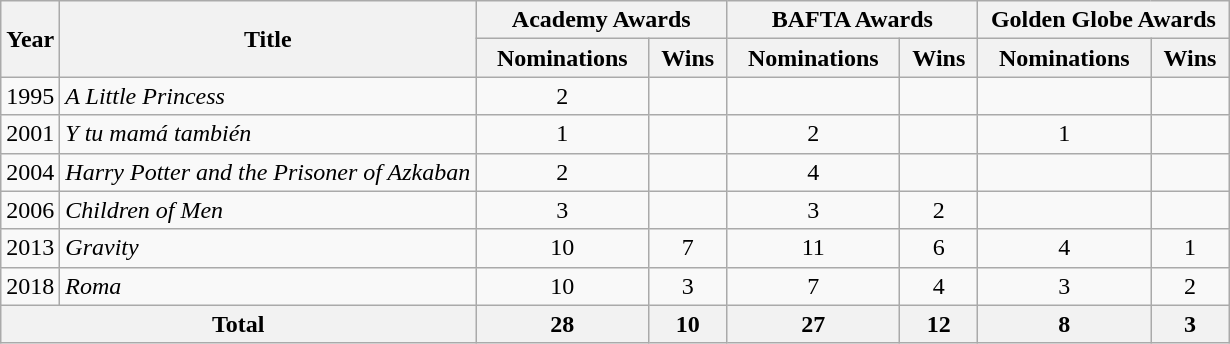<table class="wikitable">
<tr>
<th rowspan="2">Year</th>
<th rowspan="2">Title</th>
<th colspan="2" style="text-align:center;" width=160>Academy Awards</th>
<th colspan="2" style="text-align:center;" width=160>BAFTA Awards</th>
<th colspan="2" style="text-align:center;" width=160>Golden Globe Awards</th>
</tr>
<tr>
<th>Nominations</th>
<th>Wins</th>
<th>Nominations</th>
<th>Wins</th>
<th>Nominations</th>
<th>Wins</th>
</tr>
<tr>
<td>1995</td>
<td><em>A Little Princess</em></td>
<td align=center>2</td>
<td></td>
<td></td>
<td></td>
<td></td>
<td></td>
</tr>
<tr>
<td>2001</td>
<td><em>Y tu mamá también</em></td>
<td align=center>1</td>
<td></td>
<td align=center>2</td>
<td></td>
<td align=center>1</td>
<td></td>
</tr>
<tr>
<td>2004</td>
<td><em>Harry Potter and the Prisoner of Azkaban</em></td>
<td align=center>2</td>
<td></td>
<td align=center>4</td>
<td></td>
<td></td>
<td></td>
</tr>
<tr>
<td rowspan=1>2006</td>
<td><em>Children of Men</em></td>
<td align=center>3</td>
<td></td>
<td align=center>3</td>
<td align=center>2</td>
<td></td>
<td></td>
</tr>
<tr>
<td>2013</td>
<td><em>Gravity</em></td>
<td align=center>10</td>
<td align=center>7</td>
<td align=center>11</td>
<td align=center>6</td>
<td align=center>4</td>
<td align=center>1</td>
</tr>
<tr>
<td>2018</td>
<td><em>Roma</em></td>
<td align=center>10</td>
<td align=center>3</td>
<td align=center>7</td>
<td align=center>4</td>
<td align=center>3</td>
<td align=center>2</td>
</tr>
<tr>
<th colspan="2">Total</th>
<th align=center>28</th>
<th align=center>10</th>
<th align=center>27</th>
<th align=center>12</th>
<th align=center>8</th>
<th align=center>3</th>
</tr>
</table>
